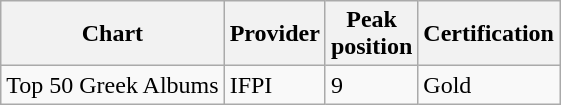<table class="wikitable">
<tr>
<th>Chart</th>
<th>Provider</th>
<th>Peak<br>position</th>
<th>Certification</th>
</tr>
<tr>
<td>Top 50 Greek Albums</td>
<td>IFPI</td>
<td>9</td>
<td>Gold</td>
</tr>
</table>
